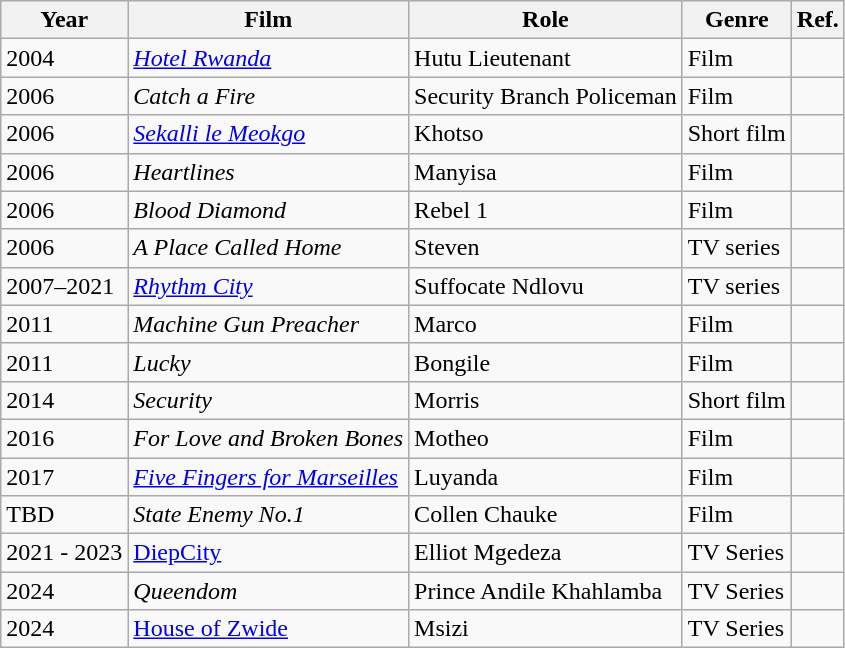<table class="wikitable">
<tr>
<th>Year</th>
<th>Film</th>
<th>Role</th>
<th>Genre</th>
<th>Ref.</th>
</tr>
<tr>
<td>2004</td>
<td><em><a href='#'>Hotel Rwanda</a></em></td>
<td>Hutu Lieutenant</td>
<td>Film</td>
<td></td>
</tr>
<tr>
<td>2006</td>
<td><em>Catch a Fire</em></td>
<td>Security Branch Policeman</td>
<td>Film</td>
<td></td>
</tr>
<tr>
<td>2006</td>
<td><em><a href='#'>Sekalli le Meokgo</a></em></td>
<td>Khotso</td>
<td>Short film</td>
<td></td>
</tr>
<tr>
<td>2006</td>
<td><em>Heartlines</em></td>
<td>Manyisa</td>
<td>Film</td>
<td></td>
</tr>
<tr>
<td>2006</td>
<td><em>Blood Diamond</em></td>
<td>Rebel 1</td>
<td>Film</td>
<td></td>
</tr>
<tr>
<td>2006</td>
<td><em>A Place Called Home</em></td>
<td>Steven</td>
<td>TV series</td>
<td></td>
</tr>
<tr>
<td>2007–2021</td>
<td><em><a href='#'>Rhythm City</a></em></td>
<td>Suffocate Ndlovu</td>
<td>TV series</td>
<td></td>
</tr>
<tr>
<td>2011</td>
<td><em>Machine Gun Preacher</em></td>
<td>Marco</td>
<td>Film</td>
<td></td>
</tr>
<tr>
<td>2011</td>
<td><em>Lucky</em></td>
<td>Bongile</td>
<td>Film</td>
<td></td>
</tr>
<tr>
<td>2014</td>
<td><em>Security</em></td>
<td>Morris</td>
<td>Short film</td>
<td></td>
</tr>
<tr>
<td>2016</td>
<td><em>For Love and Broken Bones</em></td>
<td>Motheo</td>
<td>Film</td>
<td></td>
</tr>
<tr>
<td>2017</td>
<td><em><a href='#'>Five Fingers for Marseilles</a></em></td>
<td>Luyanda</td>
<td>Film</td>
<td></td>
</tr>
<tr>
<td>TBD</td>
<td><em>State Enemy No.1</em></td>
<td>Collen Chauke</td>
<td>Film</td>
<td></td>
</tr>
<tr>
<td>2021 - 2023</td>
<td><a href='#'>DiepCity</a></td>
<td>Elliot Mgedeza</td>
<td>TV Series</td>
<td></td>
</tr>
<tr>
<td>2024</td>
<td><em>Queendom</em></td>
<td>Prince Andile Khahlamba</td>
<td>TV Series</td>
<td></td>
</tr>
<tr>
<td>2024</td>
<td><a href='#'>House of Zwide</a></td>
<td>Msizi</td>
<td>TV Series</td>
<td></td>
</tr>
</table>
